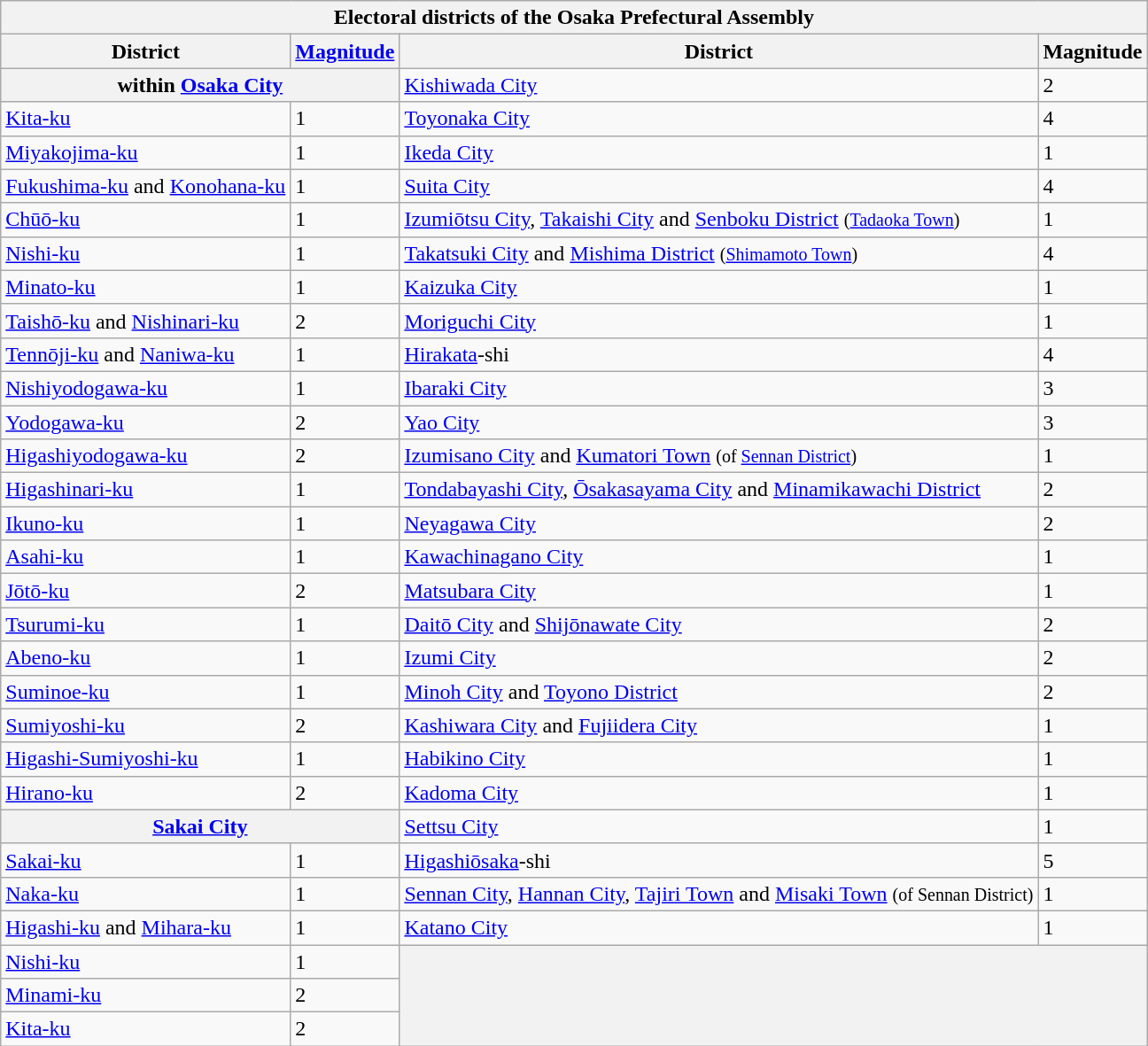<table class="wikitable">
<tr>
<th colspan="6">Electoral districts of the Osaka Prefectural Assembly</th>
</tr>
<tr>
<th>District</th>
<th><a href='#'>Magnitude</a></th>
<th>District</th>
<th>Magnitude</th>
</tr>
<tr>
<th colspan="2">within <a href='#'>Osaka City</a></th>
<td><a href='#'>Kishiwada City</a></td>
<td>2</td>
</tr>
<tr>
<td><a href='#'>Kita-ku</a></td>
<td>1</td>
<td><a href='#'>Toyonaka City</a></td>
<td>4</td>
</tr>
<tr>
<td><a href='#'>Miyakojima-ku</a></td>
<td>1</td>
<td><a href='#'>Ikeda City</a></td>
<td>1</td>
</tr>
<tr>
<td><a href='#'>Fukushima-ku</a> and <a href='#'>Konohana-ku</a></td>
<td>1</td>
<td><a href='#'>Suita City</a></td>
<td>4</td>
</tr>
<tr>
<td><a href='#'>Chūō-ku</a></td>
<td>1</td>
<td><a href='#'>Izumiōtsu City</a>, <a href='#'>Takaishi City</a> and <a href='#'>Senboku District</a> <small>(<a href='#'>Tadaoka Town</a>)</small></td>
<td>1</td>
</tr>
<tr>
<td><a href='#'>Nishi-ku</a></td>
<td>1</td>
<td><a href='#'>Takatsuki City</a> and <a href='#'>Mishima District</a> <small>(<a href='#'>Shimamoto Town</a>)</small></td>
<td>4</td>
</tr>
<tr>
<td><a href='#'>Minato-ku</a></td>
<td>1</td>
<td><a href='#'>Kaizuka City</a></td>
<td>1</td>
</tr>
<tr>
<td><a href='#'>Taishō-ku</a> and <a href='#'>Nishinari-ku</a></td>
<td>2</td>
<td><a href='#'>Moriguchi City</a></td>
<td>1</td>
</tr>
<tr>
<td><a href='#'>Tennōji-ku</a> and <a href='#'>Naniwa-ku</a></td>
<td>1</td>
<td><a href='#'>Hirakata</a>-shi</td>
<td>4</td>
</tr>
<tr>
<td><a href='#'>Nishiyodogawa-ku</a></td>
<td>1</td>
<td><a href='#'>Ibaraki City</a></td>
<td>3</td>
</tr>
<tr>
<td><a href='#'>Yodogawa-ku</a></td>
<td>2</td>
<td><a href='#'>Yao City</a></td>
<td>3</td>
</tr>
<tr>
<td><a href='#'>Higashiyodogawa-ku</a></td>
<td>2</td>
<td><a href='#'>Izumisano City</a> and <a href='#'>Kumatori Town</a> <small>(of <a href='#'>Sennan District</a>)</small></td>
<td>1</td>
</tr>
<tr>
<td><a href='#'>Higashinari-ku</a></td>
<td>1</td>
<td><a href='#'>Tondabayashi City</a>, <a href='#'>Ōsakasayama City</a> and <a href='#'>Minamikawachi District</a></td>
<td>2</td>
</tr>
<tr>
<td><a href='#'>Ikuno-ku</a></td>
<td>1</td>
<td><a href='#'>Neyagawa City</a></td>
<td>2</td>
</tr>
<tr>
<td><a href='#'>Asahi-ku</a></td>
<td>1</td>
<td><a href='#'>Kawachinagano City</a></td>
<td>1</td>
</tr>
<tr>
<td><a href='#'>Jōtō-ku</a></td>
<td>2</td>
<td><a href='#'>Matsubara City</a></td>
<td>1</td>
</tr>
<tr>
<td><a href='#'>Tsurumi-ku</a></td>
<td>1</td>
<td><a href='#'>Daitō City</a> and <a href='#'>Shijōnawate City</a></td>
<td>2</td>
</tr>
<tr>
<td><a href='#'>Abeno-ku</a></td>
<td>1</td>
<td><a href='#'>Izumi City</a></td>
<td>2</td>
</tr>
<tr>
<td><a href='#'>Suminoe-ku</a></td>
<td>1</td>
<td><a href='#'>Minoh City</a> and <a href='#'>Toyono District</a></td>
<td>2</td>
</tr>
<tr>
<td><a href='#'>Sumiyoshi-ku</a></td>
<td>2</td>
<td><a href='#'>Kashiwara City</a> and <a href='#'>Fujiidera City</a></td>
<td>1</td>
</tr>
<tr>
<td><a href='#'>Higashi-Sumiyoshi-ku</a></td>
<td>1</td>
<td><a href='#'>Habikino City</a></td>
<td>1</td>
</tr>
<tr>
<td><a href='#'>Hirano-ku</a></td>
<td>2</td>
<td><a href='#'>Kadoma City</a></td>
<td>1</td>
</tr>
<tr>
<th colspan="2"><a href='#'>Sakai City</a></th>
<td><a href='#'>Settsu City</a></td>
<td>1</td>
</tr>
<tr>
<td><a href='#'>Sakai-ku</a></td>
<td>1</td>
<td><a href='#'>Higashiōsaka</a>-shi</td>
<td>5</td>
</tr>
<tr>
<td><a href='#'>Naka-ku</a></td>
<td>1</td>
<td><a href='#'>Sennan City</a>, <a href='#'>Hannan City</a>, <a href='#'>Tajiri Town</a> and <a href='#'>Misaki Town</a> <small>(of Sennan District)</small></td>
<td>1</td>
</tr>
<tr>
<td><a href='#'>Higashi-ku</a> and <a href='#'>Mihara-ku</a></td>
<td>1</td>
<td><a href='#'>Katano City</a></td>
<td>1</td>
</tr>
<tr>
<td><a href='#'>Nishi-ku</a></td>
<td>1</td>
<th rowspan="3" ! colspan="2"></th>
</tr>
<tr>
<td><a href='#'>Minami-ku</a></td>
<td>2</td>
</tr>
<tr>
<td><a href='#'>Kita-ku</a></td>
<td>2</td>
</tr>
</table>
